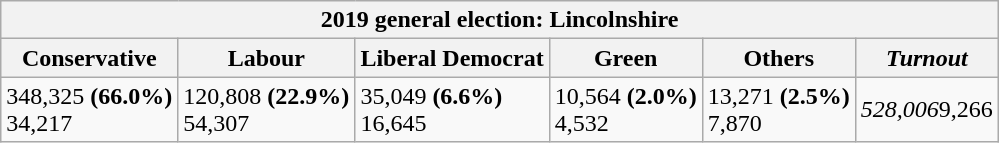<table class="wikitable">
<tr>
<th colspan="7">2019 general election: Lincolnshire</th>
</tr>
<tr>
<th>Conservative</th>
<th>Labour</th>
<th>Liberal Democrat</th>
<th>Green</th>
<th>Others</th>
<th><em>Turnout</em></th>
</tr>
<tr>
<td>348,325 <strong>(66.0%)</strong><br>34,217</td>
<td>120,808 <strong>(22.9%)</strong><br>54,307</td>
<td>35,049 <strong>(6.6%)</strong><br>16,645</td>
<td>10,564 <strong>(2.0%)</strong><br>4,532</td>
<td>13,271 <strong>(2.5%)</strong><br>7,870</td>
<td><em>528,006</em>9,266</td>
</tr>
</table>
